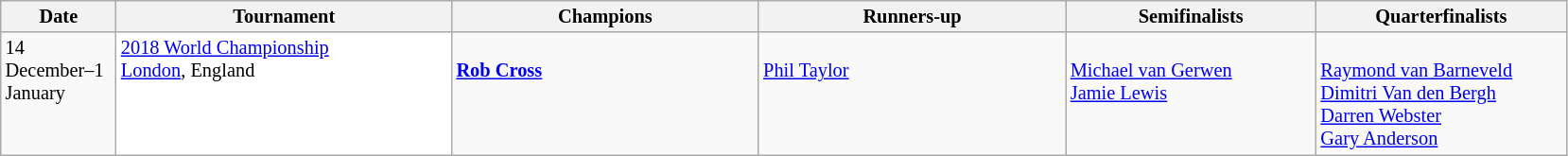<table class=wikitable style=font-size:85%>
<tr>
<th width=75>Date</th>
<th width=230>Tournament</th>
<th width=210>Champions</th>
<th width=210>Runners-up</th>
<th width=170>Semifinalists</th>
<th width=170>Quarterfinalists</th>
</tr>
<tr valign="top">
<td>14 December–1 January</td>
<td bgcolor="#ffffff"><a href='#'>2018 World Championship</a><br><a href='#'>London</a>, England</td>
<td><br> <strong><a href='#'>Rob Cross</a></strong></td>
<td><br> <a href='#'>Phil Taylor</a></td>
<td><br> <a href='#'>Michael van Gerwen</a> <br>
 <a href='#'>Jamie Lewis</a></td>
<td><br> <a href='#'>Raymond van Barneveld</a> <br>
 <a href='#'>Dimitri Van den Bergh</a> <br>
 <a href='#'>Darren Webster</a> <br>
 <a href='#'>Gary Anderson</a></td>
</tr>
</table>
